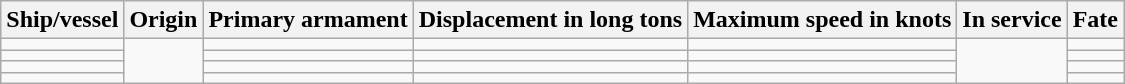<table class="wikitable">
<tr>
<th scope="col">Ship/vessel</th>
<th scope="col">Origin</th>
<th scope="col">Primary armament</th>
<th scope="col">Displacement in long tons</th>
<th scope="col">Maximum speed in knots</th>
<th scope="col">In service</th>
<th scope="col">Fate</th>
</tr>
<tr>
<td></td>
<td rowspan=4></td>
<td></td>
<td></td>
<td></td>
<td rowspan=4></td>
<td></td>
</tr>
<tr>
<td></td>
<td></td>
<td></td>
<td></td>
<td></td>
</tr>
<tr>
<td></td>
<td></td>
<td></td>
<td></td>
<td></td>
</tr>
<tr>
<td></td>
<td></td>
<td></td>
<td></td>
<td></td>
</tr>
</table>
